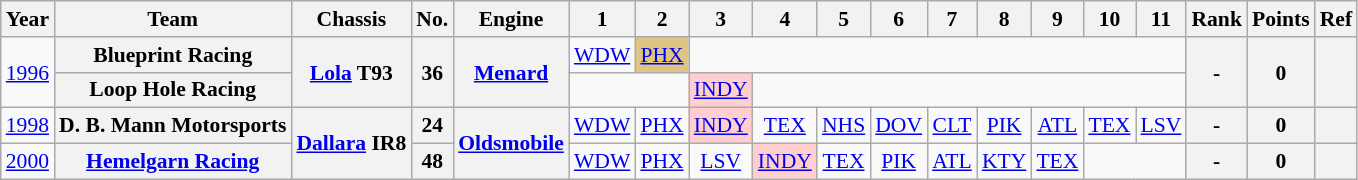<table class="wikitable" style="text-align:center; font-size:90%">
<tr>
<th>Year</th>
<th>Team</th>
<th>Chassis</th>
<th>No.</th>
<th>Engine</th>
<th>1</th>
<th>2</th>
<th>3</th>
<th>4</th>
<th>5</th>
<th>6</th>
<th>7</th>
<th>8</th>
<th>9</th>
<th>10</th>
<th>11</th>
<th>Rank</th>
<th>Points</th>
<th>Ref</th>
</tr>
<tr>
<td rowspan=2><a href='#'>1996</a></td>
<th rowspan=1>Blueprint Racing</th>
<th rowspan=2><a href='#'>Lola</a> T93</th>
<th rowspan=2>36</th>
<th rowspan=2><a href='#'>Menard</a></th>
<td><a href='#'>WDW</a></td>
<td style="background:#DFC484;"><a href='#'>PHX</a><br></td>
<td colspan=9></td>
<th rowspan=2>-</th>
<th rowspan=2>0</th>
<th rowspan=2></th>
</tr>
<tr>
<th rowspan=1>Loop Hole Racing</th>
<td colspan=2></td>
<td style="background:#FFCFCF;"><a href='#'>INDY</a><br></td>
<td colspan=8></td>
</tr>
<tr>
<td rowspan=1><a href='#'>1998</a></td>
<th rowspan=1>D. B. Mann Motorsports</th>
<th rowspan=2><a href='#'>Dallara</a> IR8</th>
<th>24</th>
<th rowspan=2><a href='#'>Oldsmobile</a></th>
<td><a href='#'>WDW</a></td>
<td><a href='#'>PHX</a></td>
<td style="background:#FFCFCF;"><a href='#'>INDY</a><br></td>
<td><a href='#'>TEX</a></td>
<td><a href='#'>NHS</a></td>
<td><a href='#'>DOV</a></td>
<td><a href='#'>CLT</a></td>
<td><a href='#'>PIK</a></td>
<td><a href='#'>ATL</a></td>
<td><a href='#'>TEX</a></td>
<td><a href='#'>LSV</a></td>
<th>-</th>
<th>0</th>
<th></th>
</tr>
<tr>
<td rowspan=1><a href='#'>2000</a></td>
<th><a href='#'>Hemelgarn Racing</a></th>
<th>48</th>
<td><a href='#'>WDW</a></td>
<td><a href='#'>PHX</a></td>
<td><a href='#'>LSV</a></td>
<td style="background:#FFCFCF;"><a href='#'>INDY</a><br></td>
<td><a href='#'>TEX</a></td>
<td><a href='#'>PIK</a></td>
<td><a href='#'>ATL</a></td>
<td><a href='#'>KTY</a></td>
<td><a href='#'>TEX</a></td>
<td colspan=2></td>
<th>-</th>
<th>0</th>
<th></th>
</tr>
</table>
